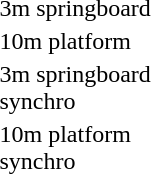<table>
<tr>
<td>3m springboard</td>
<td></td>
<td></td>
<td></td>
</tr>
<tr>
<td>10m platform</td>
<td></td>
<td></td>
<td></td>
</tr>
<tr>
<td>3m springboard<br>synchro</td>
<td></td>
<td></td>
<td></td>
</tr>
<tr>
<td>10m platform<br>synchro</td>
<td></td>
<td></td>
<td></td>
</tr>
</table>
